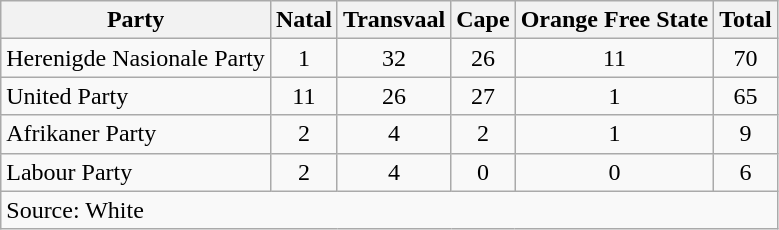<table class=wikitable style=text-align:center>
<tr>
<th>Party</th>
<th>Natal</th>
<th>Transvaal</th>
<th>Cape</th>
<th>Orange Free State</th>
<th>Total</th>
</tr>
<tr>
<td align=left>Herenigde Nasionale Party</td>
<td>1</td>
<td>32</td>
<td>26</td>
<td>11</td>
<td>70</td>
</tr>
<tr>
<td align=left>United Party</td>
<td>11</td>
<td>26</td>
<td>27</td>
<td>1</td>
<td>65</td>
</tr>
<tr>
<td align=left>Afrikaner Party</td>
<td>2</td>
<td>4</td>
<td>2</td>
<td>1</td>
<td>9</td>
</tr>
<tr>
<td align=left>Labour Party</td>
<td>2</td>
<td>4</td>
<td>0</td>
<td>0</td>
<td>6</td>
</tr>
<tr>
<td align=left colspan=6>Source: White</td>
</tr>
</table>
